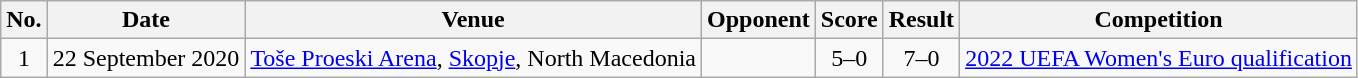<table class="wikitable sortable">
<tr>
<th scope="col">No.</th>
<th scope="col">Date</th>
<th scope="col">Venue</th>
<th scope="col">Opponent</th>
<th scope="col">Score</th>
<th scope="col">Result</th>
<th scope="col">Competition</th>
</tr>
<tr>
<td align="center">1</td>
<td>22 September 2020</td>
<td><a href='#'>Toše Proeski Arena</a>, <a href='#'>Skopje</a>, North Macedonia</td>
<td></td>
<td align="center">5–0</td>
<td align="center">7–0</td>
<td><a href='#'>2022 UEFA Women's Euro qualification</a></td>
</tr>
</table>
